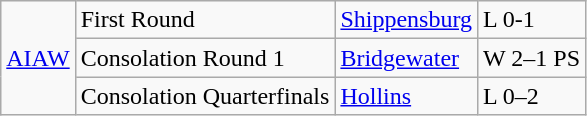<table class="wikitable">
<tr>
<td rowspan="3"><a href='#'>AIAW</a></td>
<td>First Round</td>
<td><a href='#'>Shippensburg</a></td>
<td>L 0-1</td>
</tr>
<tr>
<td>Consolation Round 1</td>
<td><a href='#'>Bridgewater</a></td>
<td>W 2–1 PS</td>
</tr>
<tr>
<td>Consolation Quarterfinals</td>
<td><a href='#'>Hollins</a></td>
<td>L 0–2</td>
</tr>
</table>
